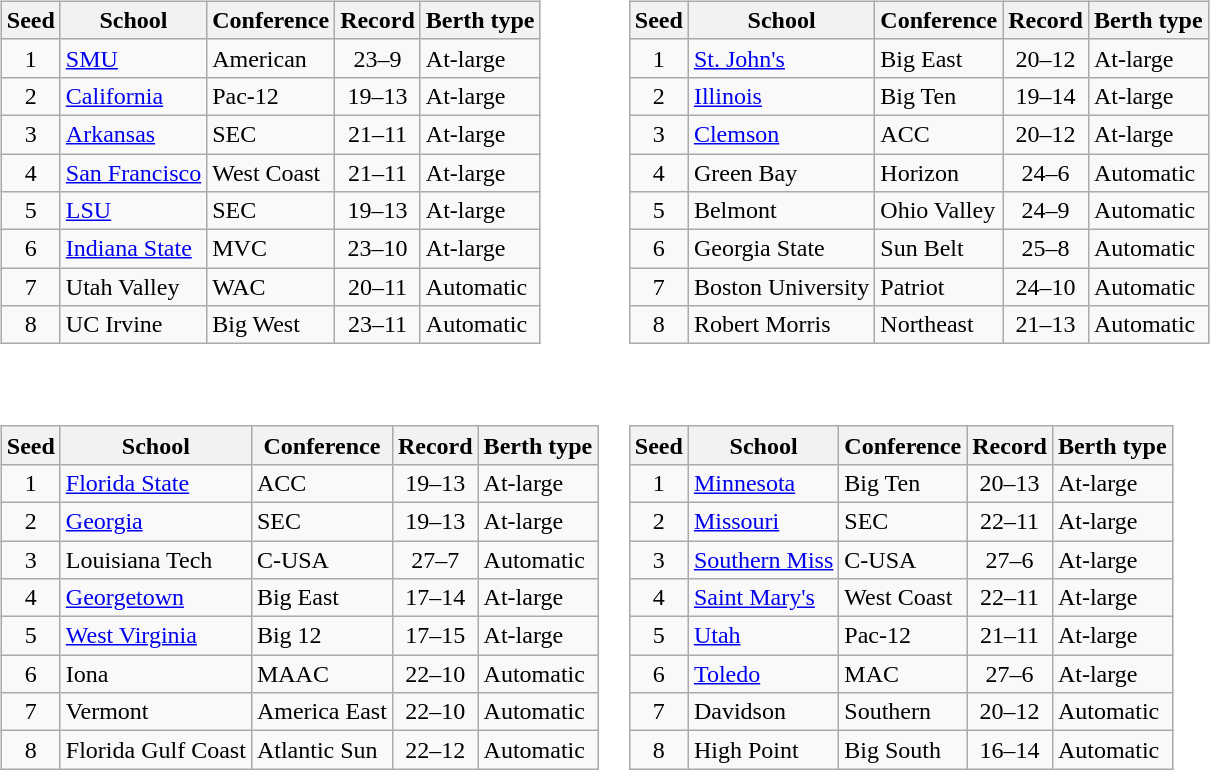<table>
<tr>
<td valign=top><br><table class="wikitable sortable">
<tr>
<th>Seed</th>
<th>School</th>
<th>Conference</th>
<th>Record</th>
<th>Berth type</th>
</tr>
<tr>
<td align=center>1</td>
<td><a href='#'>SMU</a></td>
<td>American</td>
<td align=center>23–9</td>
<td>At-large</td>
</tr>
<tr>
<td align=center>2</td>
<td><a href='#'>California</a></td>
<td>Pac-12</td>
<td align=center>19–13</td>
<td>At-large</td>
</tr>
<tr>
<td align=center>3</td>
<td><a href='#'>Arkansas</a></td>
<td>SEC</td>
<td align=center>21–11</td>
<td>At-large</td>
</tr>
<tr>
<td align=center>4</td>
<td><a href='#'>San Francisco</a></td>
<td>West Coast</td>
<td align=center>21–11</td>
<td>At-large</td>
</tr>
<tr>
<td align=center>5</td>
<td><a href='#'>LSU</a></td>
<td>SEC</td>
<td align=center>19–13</td>
<td>At-large</td>
</tr>
<tr>
<td align=center>6</td>
<td><a href='#'>Indiana State</a></td>
<td>MVC</td>
<td align=center>23–10</td>
<td>At-large</td>
</tr>
<tr>
<td align=center>7</td>
<td>Utah Valley</td>
<td>WAC</td>
<td align=center>20–11</td>
<td>Automatic</td>
</tr>
<tr>
<td align=center>8</td>
<td>UC Irvine</td>
<td>Big West</td>
<td align=center>23–11</td>
<td>Automatic</td>
</tr>
</table>
</td>
<td valign=top><br><table class="wikitable sortable">
<tr>
<th>Seed</th>
<th>School</th>
<th>Conference</th>
<th>Record</th>
<th>Berth type</th>
</tr>
<tr>
<td align=center>1</td>
<td><a href='#'>St. John's</a></td>
<td>Big East</td>
<td align=center>20–12</td>
<td>At-large</td>
</tr>
<tr>
<td align=center>2</td>
<td><a href='#'>Illinois</a></td>
<td>Big Ten</td>
<td align=center>19–14</td>
<td>At-large</td>
</tr>
<tr>
<td align=center>3</td>
<td><a href='#'>Clemson</a></td>
<td>ACC</td>
<td align=center>20–12</td>
<td>At-large</td>
</tr>
<tr>
<td align=center>4</td>
<td>Green Bay</td>
<td>Horizon</td>
<td align=center>24–6</td>
<td>Automatic</td>
</tr>
<tr>
<td align=center>5</td>
<td>Belmont</td>
<td>Ohio Valley</td>
<td align=center>24–9</td>
<td>Automatic</td>
</tr>
<tr>
<td align=center>6</td>
<td>Georgia State</td>
<td>Sun Belt</td>
<td align=center>25–8</td>
<td>Automatic</td>
</tr>
<tr>
<td align=center>7</td>
<td>Boston University</td>
<td>Patriot</td>
<td align=center>24–10</td>
<td>Automatic</td>
</tr>
<tr>
<td align=center>8</td>
<td>Robert Morris</td>
<td>Northeast</td>
<td align=center>21–13</td>
<td>Automatic</td>
</tr>
</table>
</td>
</tr>
<tr>
<td valign=top><br><table class="wikitable sortable">
<tr>
<th>Seed</th>
<th>School</th>
<th>Conference</th>
<th>Record</th>
<th>Berth type</th>
</tr>
<tr>
<td align=center>1</td>
<td><a href='#'>Florida State</a></td>
<td>ACC</td>
<td align=center>19–13</td>
<td>At-large</td>
</tr>
<tr>
<td align=center>2</td>
<td><a href='#'>Georgia</a></td>
<td>SEC</td>
<td align=center>19–13</td>
<td>At-large</td>
</tr>
<tr>
<td align=center>3</td>
<td>Louisiana Tech</td>
<td>C-USA</td>
<td align=center>27–7</td>
<td>Automatic</td>
</tr>
<tr>
<td align=center>4</td>
<td><a href='#'>Georgetown</a></td>
<td>Big East</td>
<td align=center>17–14</td>
<td>At-large</td>
</tr>
<tr>
<td align=center>5</td>
<td><a href='#'>West Virginia</a></td>
<td>Big 12</td>
<td align=center>17–15</td>
<td>At-large</td>
</tr>
<tr>
<td align=center>6</td>
<td>Iona</td>
<td>MAAC</td>
<td align=center>22–10</td>
<td>Automatic</td>
</tr>
<tr>
<td align=center>7</td>
<td>Vermont</td>
<td>America East</td>
<td align=center>22–10</td>
<td>Automatic</td>
</tr>
<tr>
<td align=center>8</td>
<td>Florida Gulf Coast</td>
<td>Atlantic Sun</td>
<td align=center>22–12</td>
<td>Automatic</td>
</tr>
</table>
</td>
<td valign=top><br><table class="wikitable sortable">
<tr>
<th>Seed</th>
<th>School</th>
<th>Conference</th>
<th>Record</th>
<th>Berth type</th>
</tr>
<tr>
<td align=center>1</td>
<td><a href='#'>Minnesota</a></td>
<td>Big Ten</td>
<td align=center>20–13</td>
<td>At-large</td>
</tr>
<tr>
<td align=center>2</td>
<td><a href='#'>Missouri</a></td>
<td>SEC</td>
<td align=center>22–11</td>
<td>At-large</td>
</tr>
<tr>
<td align=center>3</td>
<td><a href='#'>Southern Miss</a></td>
<td>C-USA</td>
<td align=center>27–6</td>
<td>At-large</td>
</tr>
<tr>
<td align=center>4</td>
<td><a href='#'>Saint Mary's</a></td>
<td>West Coast</td>
<td align=center>22–11</td>
<td>At-large</td>
</tr>
<tr>
<td align=center>5</td>
<td><a href='#'>Utah</a></td>
<td>Pac-12</td>
<td align=center>21–11</td>
<td>At-large</td>
</tr>
<tr>
<td align=center>6</td>
<td><a href='#'>Toledo</a></td>
<td>MAC</td>
<td align=center>27–6</td>
<td>At-large</td>
</tr>
<tr>
<td align=center>7</td>
<td>Davidson</td>
<td>Southern</td>
<td align=center>20–12</td>
<td>Automatic</td>
</tr>
<tr>
<td align=center>8</td>
<td>High Point</td>
<td>Big South</td>
<td align=center>16–14</td>
<td>Automatic</td>
</tr>
</table>
</td>
</tr>
</table>
